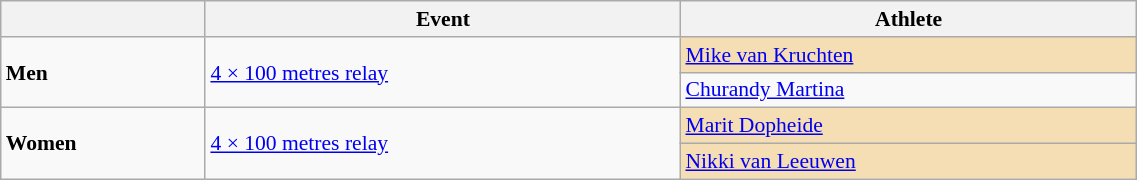<table class=wikitable style="font-size:90%" width=60%>
<tr>
<th></th>
<th>Event</th>
<th>Athlete</th>
</tr>
<tr>
<td rowspan=2><strong>Men</strong></td>
<td rowspan=2><a href='#'>4 × 100 metres relay</a></td>
<td bgcolor="wheat"><a href='#'>Mike van Kruchten</a></td>
</tr>
<tr>
<td><a href='#'>Churandy Martina</a></td>
</tr>
<tr>
<td rowspan=2><strong>Women</strong></td>
<td rowspan=2><a href='#'>4 × 100 metres relay</a></td>
<td bgcolor="wheat"><a href='#'>Marit Dopheide</a></td>
</tr>
<tr>
<td bgcolor="wheat"><a href='#'>Nikki van Leeuwen</a></td>
</tr>
</table>
